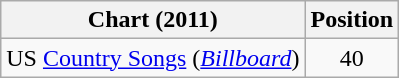<table class="wikitable sortable">
<tr>
<th scope="col">Chart (2011)</th>
<th scope="col">Position</th>
</tr>
<tr>
<td>US <a href='#'>Country Songs</a> (<em><a href='#'>Billboard</a></em>)</td>
<td align="center">40</td>
</tr>
</table>
